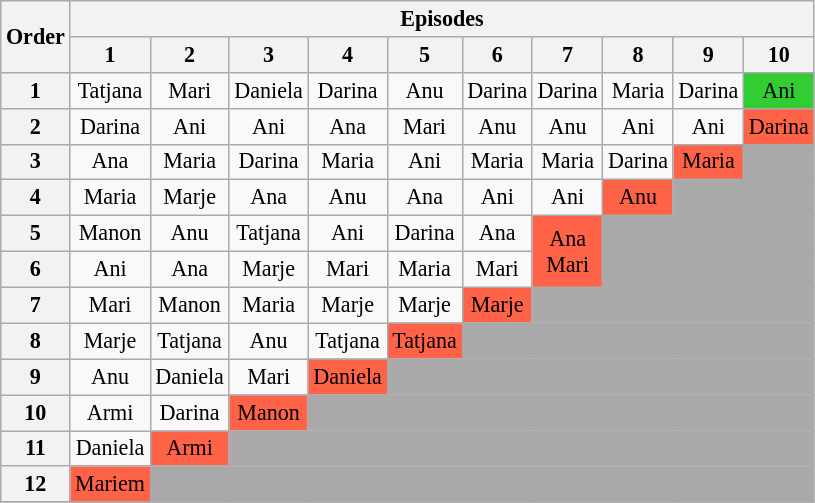<table class="wikitable" style="text-align:center; font-size:92%">
<tr>
<th rowspan=2>Order</th>
<th colspan=10>Episodes</th>
</tr>
<tr>
<th>1</th>
<th>2</th>
<th>3</th>
<th>4</th>
<th>5</th>
<th>6</th>
<th>7</th>
<th>8</th>
<th>9</th>
<th>10</th>
</tr>
<tr>
<th>1</th>
<td>Tatjana</td>
<td>Mari</td>
<td>Daniela</td>
<td>Darina</td>
<td>Anu</td>
<td>Darina</td>
<td>Darina</td>
<td>Maria</td>
<td>Darina</td>
<td bgcolor="limegreen">Ani</td>
</tr>
<tr>
<th>2</th>
<td>Darina</td>
<td>Ani</td>
<td>Ani</td>
<td>Ana</td>
<td>Mari</td>
<td>Anu</td>
<td>Anu</td>
<td>Ani</td>
<td>Ani</td>
<td bgcolor="tomato">Darina</td>
</tr>
<tr>
<th>3</th>
<td>Ana</td>
<td>Maria</td>
<td>Darina</td>
<td>Maria</td>
<td>Ani</td>
<td>Maria</td>
<td>Maria</td>
<td>Darina</td>
<td bgcolor="tomato">Maria</td>
<td bgcolor="darkgray"></td>
</tr>
<tr>
<th>4</th>
<td>Maria</td>
<td>Marje</td>
<td>Ana</td>
<td>Anu</td>
<td>Ana</td>
<td>Ani</td>
<td>Ani</td>
<td bgcolor="tomato">Anu</td>
<td bgcolor="darkgray" colspan=3></td>
</tr>
<tr>
<th>5</th>
<td>Manon</td>
<td>Anu</td>
<td>Tatjana</td>
<td>Ani</td>
<td>Darina</td>
<td>Ana</td>
<td rowspan="2" bgcolor="tomato">Ana<br>Mari</td>
<td bgcolor="darkgray" colspan=4></td>
</tr>
<tr>
<th>6</th>
<td>Ani</td>
<td>Ana</td>
<td>Marje</td>
<td>Mari</td>
<td>Maria</td>
<td>Mari</td>
<td bgcolor="darkgray" colspan=4></td>
</tr>
<tr>
<th>7</th>
<td>Mari</td>
<td>Manon</td>
<td>Maria</td>
<td>Marje</td>
<td>Marje</td>
<td bgcolor="tomato">Marje</td>
<td bgcolor="darkgray" colspan=5></td>
</tr>
<tr>
<th>8</th>
<td>Marje</td>
<td>Tatjana</td>
<td>Anu</td>
<td>Tatjana</td>
<td bgcolor="tomato">Tatjana</td>
<td bgcolor="darkgray" colspan=6></td>
</tr>
<tr>
<th>9</th>
<td>Anu</td>
<td>Daniela</td>
<td>Mari</td>
<td bgcolor="tomato">Daniela</td>
<td bgcolor="darkgray" colspan=7></td>
</tr>
<tr>
<th>10</th>
<td>Armi</td>
<td>Darina</td>
<td bgcolor="tomato">Manon</td>
<td bgcolor="darkgray" colspan=8></td>
</tr>
<tr>
<th>11</th>
<td>Daniela</td>
<td bgcolor="tomato">Armi</td>
<td bgcolor="darkgray" colspan=9></td>
</tr>
<tr>
<th>12</th>
<td bgcolor="tomato">Mariem</td>
<td colspan="10" bgcolor="darkgray"></td>
</tr>
<tr>
</tr>
</table>
